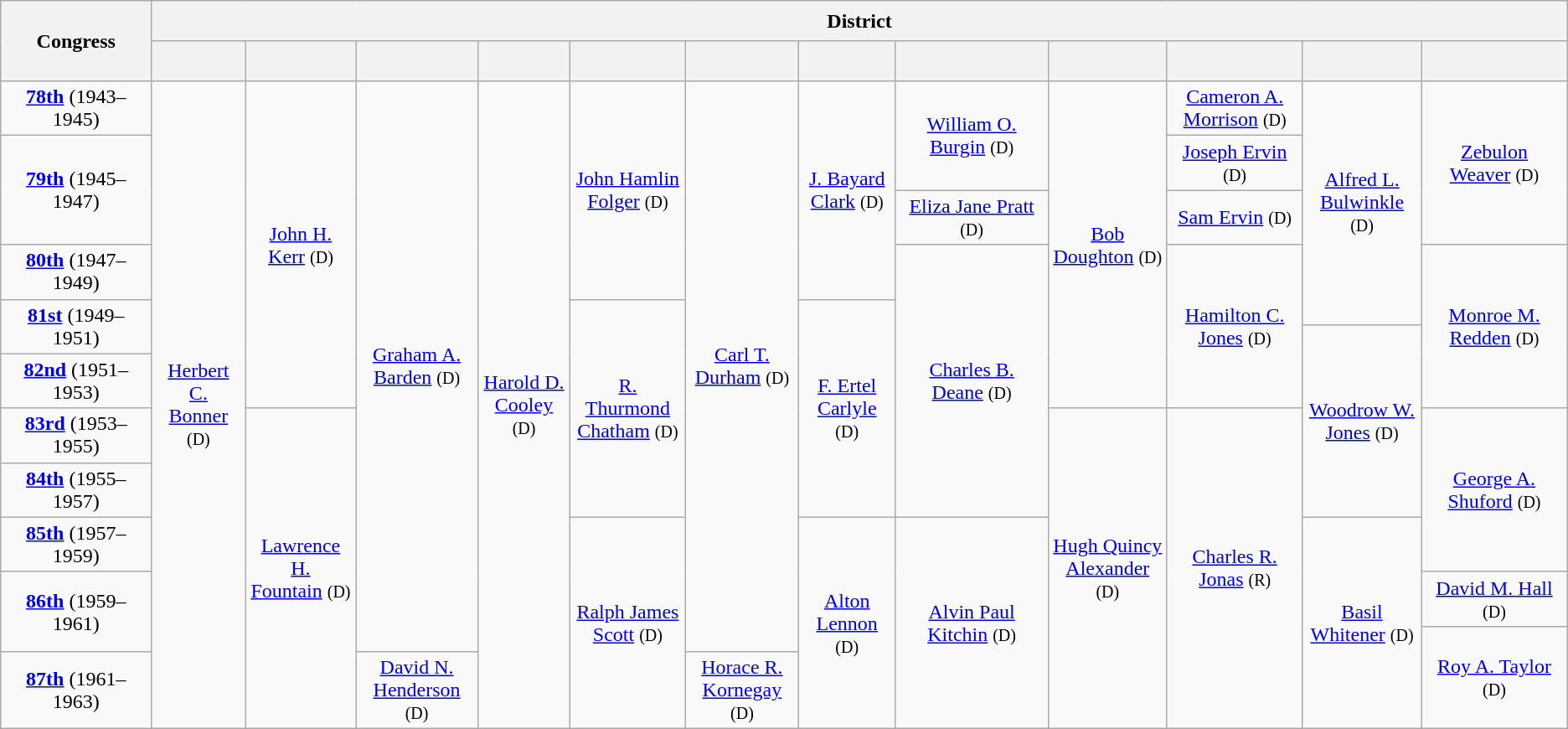<table class=wikitable style="text-align:center">
<tr style="height:2em">
<th rowspan=2>Con­gress</th>
<th colspan=12>District</th>
</tr>
<tr style="height:2em">
<th></th>
<th></th>
<th></th>
<th></th>
<th></th>
<th></th>
<th></th>
<th></th>
<th></th>
<th></th>
<th></th>
<th></th>
</tr>
<tr style="height:2.5em">
<td><strong><a href='#'>78th</a></strong> (1943–1945)</td>
<td rowspan=13 ><a href='#'>Herbert C.<br>Bonner</a> <small>(D)</small></td>
<td rowspan=7 ><a href='#'>John H.<br>Kerr</a> <small>(D)</small></td>
<td rowspan=12 ><a href='#'>Graham A.<br>Barden</a> <small>(D)</small></td>
<td rowspan=13 ><a href='#'>Harold D.<br>Cooley</a> <small>(D)</small></td>
<td rowspan=4 ><a href='#'>John Hamlin<br>Folger</a> <small>(D)</small></td>
<td rowspan=12 ><a href='#'>Carl T.<br>Durham</a> <small>(D)</small></td>
<td rowspan=4 ><a href='#'>J. Bayard<br>Clark</a> <small>(D)</small></td>
<td rowspan=2 ><a href='#'>William O.<br>Burgin</a> <small>(D)</small></td>
<td rowspan=7 ><a href='#'>Bob<br>Doughton</a> <small>(D)</small></td>
<td><a href='#'>Cameron A.<br>Morrison</a> <small>(D)</small></td>
<td rowspan=5 ><a href='#'>Alfred L.<br>Bulwinkle</a> <small>(D)</small></td>
<td rowspan=3 ><a href='#'>Zebulon<br>Weaver</a> <small>(D)</small></td>
</tr>
<tr style="height:2em">
<td rowspan=2><strong><a href='#'>79th</a></strong> (1945–1947)</td>
<td><a href='#'>Joseph Ervin</a> <small>(D)</small></td>
</tr>
<tr style="height:2em">
<td><a href='#'>Eliza Jane Pratt</a> <small>(D)</small></td>
<td><a href='#'>Sam Ervin</a> <small>(D)</small></td>
</tr>
<tr style="height:2.5em">
<td><strong><a href='#'>80th</a></strong> (1947–1949)</td>
<td rowspan=6 ><a href='#'>Charles B.<br>Deane</a> <small>(D)</small></td>
<td rowspan=4 ><a href='#'>Hamilton C.<br>Jones</a> <small>(D)</small></td>
<td rowspan=4 ><a href='#'>Monroe M.<br>Redden</a> <small>(D)</small></td>
</tr>
<tr style="height:1.25em">
<td rowspan=2><strong><a href='#'>81st</a></strong> (1949–1951)</td>
<td rowspan=5 ><a href='#'>R. Thurmond<br>Chatham</a> <small>(D)</small></td>
<td rowspan=5 ><a href='#'>F. Ertel<br>Carlyle</a> <small>(D)</small></td>
</tr>
<tr style="height:1.25em">
<td rowspan=4 ><a href='#'>Woodrow W.<br>Jones</a> <small>(D)</small></td>
</tr>
<tr style="height:2.5em">
<td><strong><a href='#'>82nd</a></strong> (1951–1953)</td>
</tr>
<tr style="height:2.5em">
<td><strong><a href='#'>83rd</a></strong> (1953–1955)</td>
<td rowspan=6 ><a href='#'>Lawrence H.<br>Fountain</a> <small>(D)</small></td>
<td rowspan=6 ><a href='#'>Hugh Quincy<br>Alexander</a> <small>(D)</small></td>
<td rowspan=6 ><a href='#'>Charles R.<br>Jonas</a> <small>(R)</small></td>
<td rowspan=3 ><a href='#'>George A.<br>Shuford</a> <small>(D)</small></td>
</tr>
<tr style="height:2.5em">
<td><strong><a href='#'>84th</a></strong> (1955–1957)</td>
</tr>
<tr style="height:2.5em">
<td><strong><a href='#'>85th</a></strong> (1957–1959)</td>
<td rowspan=4 ><a href='#'>Ralph James<br>Scott</a> <small>(D)</small></td>
<td rowspan=4 ><a href='#'>Alton<br>Lennon</a> <small>(D)</small></td>
<td rowspan=4 ><a href='#'>Alvin Paul<br>Kitchin</a> <small>(D)</small></td>
<td rowspan=4 ><a href='#'>Basil<br>Whitener</a> <small>(D)</small></td>
</tr>
<tr style="height:2em">
<td rowspan=2><strong><a href='#'>86th</a></strong> (1959–1961)</td>
<td><a href='#'>David M. Hall</a> <small>(D)</small></td>
</tr>
<tr style="height:1.25em">
<td rowspan=2 ><a href='#'>Roy A. Taylor</a> <small>(D)</small></td>
</tr>
<tr style="height:2.5em">
<td><strong><a href='#'>87th</a></strong> (1961–1963)</td>
<td><a href='#'>David N.<br>Henderson</a> <small>(D)</small></td>
<td><a href='#'>Horace R.<br>Kornegay</a> <small>(D)</small></td>
</tr>
</table>
